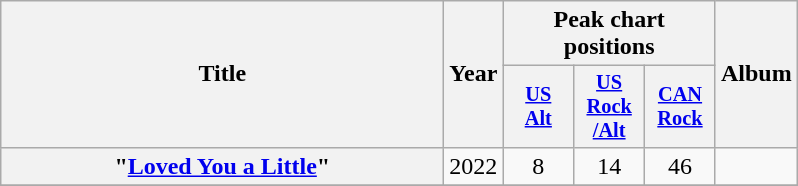<table class="wikitable plainrowheaders" style="text-align:center;">
<tr>
<th scope="col" rowspan="2" style="width:18em;">Title</th>
<th scope="col" rowspan="2">Year</th>
<th scope="col" colspan="3">Peak chart positions</th>
<th scope="col" rowspan="2">Album</th>
</tr>
<tr>
<th scope="col" style="width:3em;font-size:85%;"><a href='#'>US<br>Alt</a><br></th>
<th scope="col" style="width:3em;font-size:85%;"><a href='#'>US<br>Rock<br>/Alt</a><br></th>
<th scope="col" style="width:3em;font-size:85%;"><a href='#'>CAN<br>Rock</a><br></th>
</tr>
<tr>
<th scope="row">"<a href='#'>Loved You a Little</a>" </th>
<td>2022</td>
<td style="text-align:center;">8</td>
<td style="text-align:center;">14</td>
<td style="text-align:center;">46</td>
<td></td>
</tr>
<tr>
</tr>
</table>
